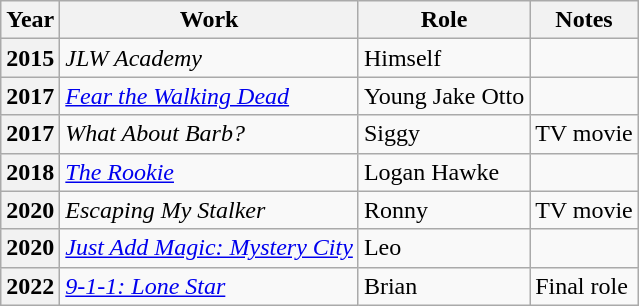<table class="wikitable sortable plainrowheaders">
<tr>
<th scope="col">Year</th>
<th scope="col">Work</th>
<th scope="col">Role</th>
<th scope="col">Notes</th>
</tr>
<tr>
<th scope="row">2015</th>
<td><em>JLW Academy</em></td>
<td>Himself</td>
<td></td>
</tr>
<tr>
<th scope="row">2017</th>
<td><em><a href='#'>Fear the Walking Dead</a></em></td>
<td>Young Jake Otto</td>
<td></td>
</tr>
<tr>
<th scope="row">2017</th>
<td><em>What About Barb?</em></td>
<td>Siggy</td>
<td>TV movie</td>
</tr>
<tr>
<th scope="row">2018</th>
<td><em><a href='#'>The Rookie</a></em></td>
<td>Logan Hawke</td>
<td></td>
</tr>
<tr>
<th scope="row">2020</th>
<td><em>Escaping My Stalker</em></td>
<td>Ronny</td>
<td>TV movie</td>
</tr>
<tr>
<th scope="row">2020</th>
<td><em><a href='#'>Just Add Magic: Mystery City</a></em></td>
<td>Leo</td>
<td></td>
</tr>
<tr>
<th scope="row">2022</th>
<td><em><a href='#'>9-1-1: Lone Star</a></em></td>
<td>Brian</td>
<td>Final role</td>
</tr>
</table>
